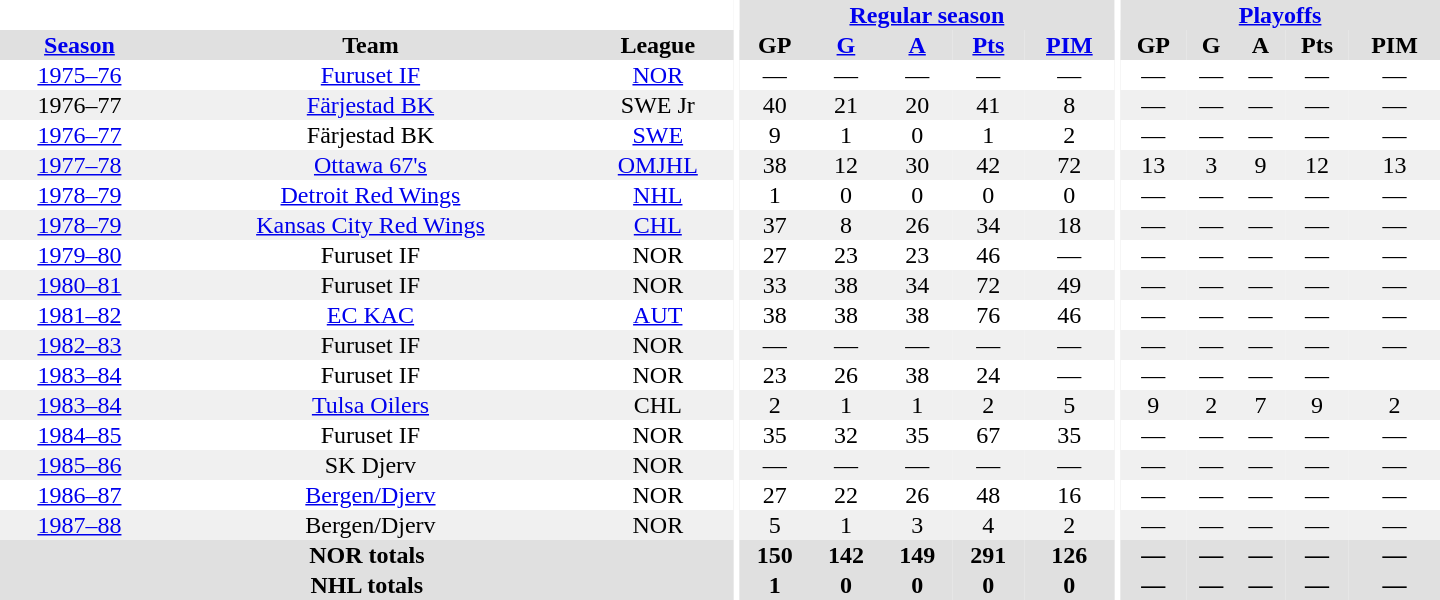<table border="0" cellpadding="1" cellspacing="0" style="text-align:center; width:60em">
<tr bgcolor="#e0e0e0">
<th colspan="3" bgcolor="#ffffff"></th>
<th rowspan="100" bgcolor="#ffffff"></th>
<th colspan="5"><a href='#'>Regular season</a></th>
<th rowspan="100" bgcolor="#ffffff"></th>
<th colspan="5"><a href='#'>Playoffs</a></th>
</tr>
<tr bgcolor="#e0e0e0">
<th><a href='#'>Season</a></th>
<th>Team</th>
<th>League</th>
<th>GP</th>
<th><a href='#'>G</a></th>
<th><a href='#'>A</a></th>
<th><a href='#'>Pts</a></th>
<th><a href='#'>PIM</a></th>
<th>GP</th>
<th>G</th>
<th>A</th>
<th>Pts</th>
<th>PIM</th>
</tr>
<tr>
<td><a href='#'>1975–76</a></td>
<td><a href='#'>Furuset IF</a></td>
<td><a href='#'>NOR</a></td>
<td>—</td>
<td>—</td>
<td>—</td>
<td>—</td>
<td>—</td>
<td>—</td>
<td>—</td>
<td>—</td>
<td>—</td>
<td>—</td>
</tr>
<tr bgcolor="#f0f0f0">
<td>1976–77</td>
<td><a href='#'>Färjestad BK</a></td>
<td>SWE Jr</td>
<td>40</td>
<td>21</td>
<td>20</td>
<td>41</td>
<td>8</td>
<td>—</td>
<td>—</td>
<td>—</td>
<td>—</td>
<td>—</td>
</tr>
<tr>
<td><a href='#'>1976–77</a></td>
<td>Färjestad BK</td>
<td><a href='#'>SWE</a></td>
<td>9</td>
<td>1</td>
<td>0</td>
<td>1</td>
<td>2</td>
<td>—</td>
<td>—</td>
<td>—</td>
<td>—</td>
<td>—</td>
</tr>
<tr bgcolor="#f0f0f0">
<td><a href='#'>1977–78</a></td>
<td><a href='#'>Ottawa 67's</a></td>
<td><a href='#'>OMJHL</a></td>
<td>38</td>
<td>12</td>
<td>30</td>
<td>42</td>
<td>72</td>
<td>13</td>
<td>3</td>
<td>9</td>
<td>12</td>
<td>13</td>
</tr>
<tr>
<td><a href='#'>1978–79</a></td>
<td><a href='#'>Detroit Red Wings</a></td>
<td><a href='#'>NHL</a></td>
<td>1</td>
<td>0</td>
<td>0</td>
<td>0</td>
<td>0</td>
<td>—</td>
<td>—</td>
<td>—</td>
<td>—</td>
<td>—</td>
</tr>
<tr bgcolor="#f0f0f0">
<td><a href='#'>1978–79</a></td>
<td><a href='#'>Kansas City Red Wings</a></td>
<td><a href='#'>CHL</a></td>
<td>37</td>
<td>8</td>
<td>26</td>
<td>34</td>
<td>18</td>
<td>—</td>
<td>—</td>
<td>—</td>
<td>—</td>
<td>—</td>
</tr>
<tr>
<td><a href='#'>1979–80</a></td>
<td>Furuset IF</td>
<td>NOR</td>
<td>27</td>
<td>23</td>
<td>23</td>
<td>46</td>
<td>—</td>
<td>—</td>
<td>—</td>
<td>—</td>
<td>—</td>
<td>—</td>
</tr>
<tr bgcolor="#f0f0f0">
<td><a href='#'>1980–81</a></td>
<td>Furuset IF</td>
<td>NOR</td>
<td>33</td>
<td>38</td>
<td>34</td>
<td>72</td>
<td>49</td>
<td>—</td>
<td>—</td>
<td>—</td>
<td>—</td>
<td>—</td>
</tr>
<tr>
<td><a href='#'>1981–82</a></td>
<td><a href='#'>EC KAC</a></td>
<td><a href='#'>AUT</a></td>
<td>38</td>
<td>38</td>
<td>38</td>
<td>76</td>
<td>46</td>
<td>—</td>
<td>—</td>
<td>—</td>
<td>—</td>
<td>—</td>
</tr>
<tr bgcolor="#f0f0f0">
<td><a href='#'>1982–83</a></td>
<td>Furuset IF</td>
<td>NOR</td>
<td>—</td>
<td>—</td>
<td>—</td>
<td>—</td>
<td>—</td>
<td>—</td>
<td>—</td>
<td>—</td>
<td>—</td>
<td>—</td>
</tr>
<tr>
<td><a href='#'>1983–84</a></td>
<td>Furuset IF</td>
<td>NOR</td>
<td>23</td>
<td>26</td>
<td>38</td>
<td 54>24</td>
<td>—</td>
<td>—</td>
<td>—</td>
<td>—</td>
<td>—</td>
</tr>
<tr bgcolor="#f0f0f0">
<td><a href='#'>1983–84</a></td>
<td><a href='#'>Tulsa Oilers</a></td>
<td>CHL</td>
<td>2</td>
<td>1</td>
<td>1</td>
<td>2</td>
<td>5</td>
<td>9</td>
<td>2</td>
<td>7</td>
<td>9</td>
<td>2</td>
</tr>
<tr>
<td><a href='#'>1984–85</a></td>
<td>Furuset IF</td>
<td>NOR</td>
<td>35</td>
<td>32</td>
<td>35</td>
<td>67</td>
<td>35</td>
<td>—</td>
<td>—</td>
<td>—</td>
<td>—</td>
<td>—</td>
</tr>
<tr bgcolor="#f0f0f0">
<td><a href='#'>1985–86</a></td>
<td>SK Djerv</td>
<td>NOR</td>
<td>—</td>
<td>—</td>
<td>—</td>
<td>—</td>
<td>—</td>
<td>—</td>
<td>—</td>
<td>—</td>
<td>—</td>
<td>—</td>
</tr>
<tr>
<td><a href='#'>1986–87</a></td>
<td><a href='#'>Bergen/Djerv</a></td>
<td>NOR</td>
<td>27</td>
<td>22</td>
<td>26</td>
<td>48</td>
<td>16</td>
<td>—</td>
<td>—</td>
<td>—</td>
<td>—</td>
<td>—</td>
</tr>
<tr bgcolor="#f0f0f0">
<td><a href='#'>1987–88</a></td>
<td>Bergen/Djerv</td>
<td>NOR</td>
<td>5</td>
<td>1</td>
<td>3</td>
<td>4</td>
<td>2</td>
<td>—</td>
<td>—</td>
<td>—</td>
<td>—</td>
<td>—</td>
</tr>
<tr bgcolor="#e0e0e0">
<th colspan="3">NOR totals</th>
<th>150</th>
<th>142</th>
<th>149</th>
<th>291</th>
<th>126</th>
<th>—</th>
<th>—</th>
<th>—</th>
<th>—</th>
<th>—</th>
</tr>
<tr bgcolor="#e0e0e0">
<th colspan="3">NHL totals</th>
<th>1</th>
<th>0</th>
<th>0</th>
<th>0</th>
<th>0</th>
<th>—</th>
<th>—</th>
<th>—</th>
<th>—</th>
<th>—</th>
</tr>
</table>
